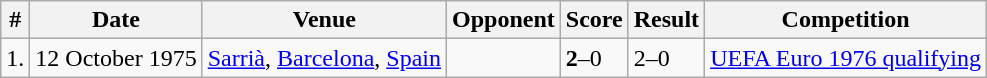<table class="wikitable" style="font-size:100%">
<tr>
<th>#</th>
<th>Date</th>
<th>Venue</th>
<th>Opponent</th>
<th>Score</th>
<th>Result</th>
<th>Competition</th>
</tr>
<tr>
<td>1.</td>
<td>12 October 1975</td>
<td><a href='#'>Sarrià</a>, <a href='#'>Barcelona</a>, <a href='#'>Spain</a></td>
<td></td>
<td><strong>2</strong>–0</td>
<td>2–0</td>
<td><a href='#'>UEFA Euro 1976 qualifying</a></td>
</tr>
</table>
